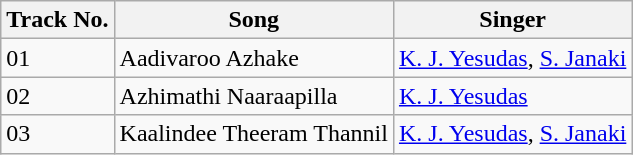<table class="wikitable">
<tr>
<th>Track No.</th>
<th>Song</th>
<th>Singer</th>
</tr>
<tr>
<td>01</td>
<td>Aadivaroo Azhake</td>
<td><a href='#'>K. J. Yesudas</a>, <a href='#'>S. Janaki</a></td>
</tr>
<tr>
<td>02</td>
<td>Azhimathi Naaraapilla</td>
<td><a href='#'>K. J. Yesudas</a></td>
</tr>
<tr>
<td>03</td>
<td>Kaalindee Theeram Thannil</td>
<td><a href='#'>K. J. Yesudas</a>, <a href='#'>S. Janaki</a></td>
</tr>
</table>
